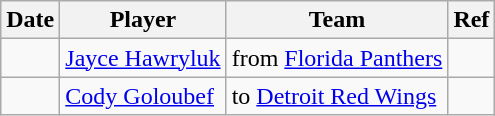<table class="wikitable">
<tr>
<th>Date</th>
<th>Player</th>
<th>Team</th>
<th>Ref</th>
</tr>
<tr>
<td></td>
<td><a href='#'>Jayce Hawryluk</a></td>
<td>from <a href='#'>Florida Panthers</a></td>
<td></td>
</tr>
<tr>
<td></td>
<td><a href='#'>Cody Goloubef</a></td>
<td>to <a href='#'>Detroit Red Wings</a></td>
<td></td>
</tr>
</table>
